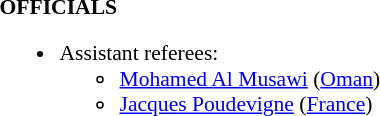<table width=100% style="font-size: 90%">
<tr>
<td width=50% valign=top><br><strong>OFFICIALS</strong><ul><li>Assistant referees:<ul><li><a href='#'>Mohamed Al Musawi</a> (<a href='#'>Oman</a>)</li><li><a href='#'>Jacques Poudevigne</a> (<a href='#'>France</a>)</li></ul></li></ul></td>
</tr>
</table>
